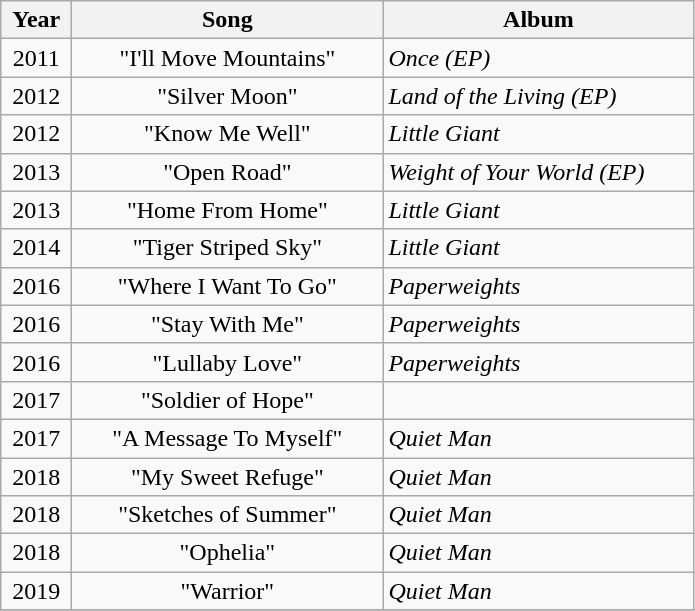<table class="wikitable">
<tr>
<th width="40">Year</th>
<th width="200">Song</th>
<th width="200">Album</th>
</tr>
<tr>
<td align="center">2011</td>
<td align="center">"I'll Move Mountains"</td>
<td><em>Once (EP)</em></td>
</tr>
<tr>
<td align="center">2012</td>
<td align="center">"Silver Moon"</td>
<td><em>Land of the Living (EP)</em></td>
</tr>
<tr>
<td align="center">2012</td>
<td align="center">"Know Me Well"</td>
<td><em>Little Giant</em></td>
</tr>
<tr>
<td align="center">2013</td>
<td align="center">"Open Road"</td>
<td><em>Weight of Your World (EP)</em></td>
</tr>
<tr>
<td align="center">2013</td>
<td align="center">"Home From Home"</td>
<td><em>Little Giant</em></td>
</tr>
<tr>
<td align="center">2014</td>
<td align="center">"Tiger Striped Sky"</td>
<td><em>Little Giant</em></td>
</tr>
<tr>
<td align="center">2016</td>
<td align="center">"Where I Want To Go"</td>
<td><em>Paperweights</em></td>
</tr>
<tr>
<td align="center">2016</td>
<td align="center">"Stay With Me"</td>
<td><em>Paperweights</em></td>
</tr>
<tr>
<td align="center">2016</td>
<td align="center">"Lullaby Love"</td>
<td><em>Paperweights</em></td>
</tr>
<tr>
<td align="center">2017</td>
<td align="center">"Soldier of Hope"</td>
<td></td>
</tr>
<tr>
<td align="center">2017</td>
<td align="center">"A Message To Myself"</td>
<td><em>Quiet Man</em></td>
</tr>
<tr>
<td align="center">2018</td>
<td align="center">"My Sweet Refuge"</td>
<td><em>Quiet Man</em></td>
</tr>
<tr>
<td align="center">2018</td>
<td align="center">"Sketches of Summer"</td>
<td><em>Quiet Man</em></td>
</tr>
<tr>
<td align="center">2018</td>
<td align="center">"Ophelia"</td>
<td><em>Quiet Man</em></td>
</tr>
<tr>
<td align="center">2019</td>
<td align="center">"Warrior"</td>
<td><em>Quiet Man</em></td>
</tr>
<tr>
</tr>
</table>
